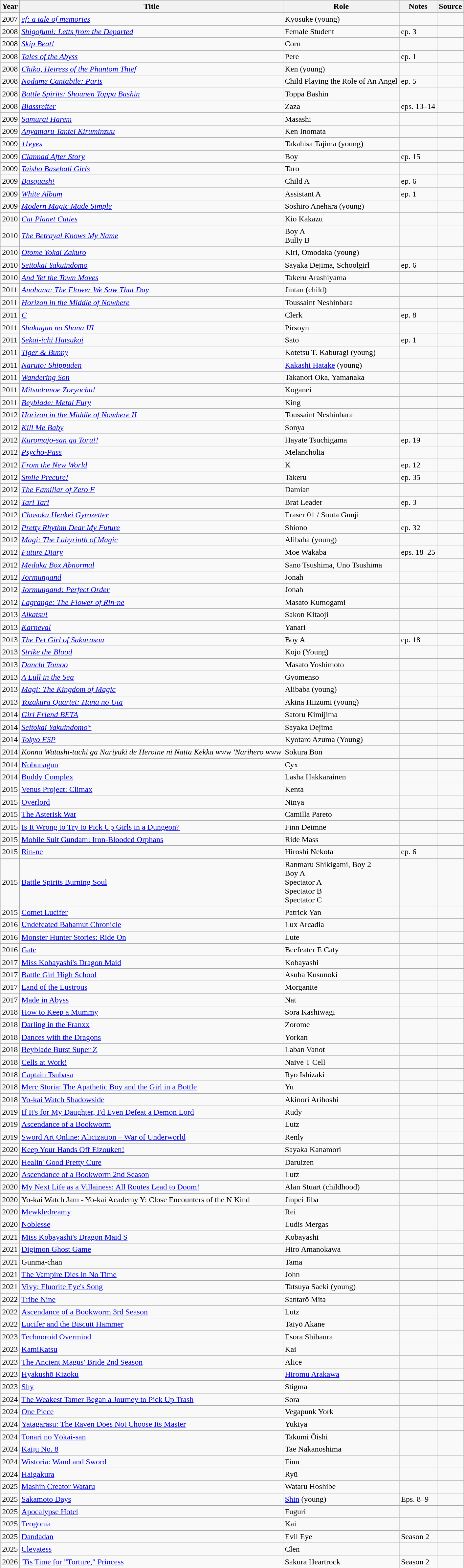<table class="wikitable sortable">
<tr>
<th>Year</th>
<th>Title</th>
<th>Role</th>
<th class="unsortable">Notes</th>
<th class="unsortable">Source</th>
</tr>
<tr>
<td>2007</td>
<td><em><a href='#'>ef: a tale of memories</a></em></td>
<td>Kyosuke (young)</td>
<td></td>
<td></td>
</tr>
<tr>
<td>2008</td>
<td><em><a href='#'>Shigofumi: Letts from the Departed</a></em></td>
<td>Female Student</td>
<td>ep. 3</td>
<td></td>
</tr>
<tr>
<td>2008</td>
<td><em><a href='#'>Skip Beat!</a></em></td>
<td>Corn</td>
<td></td>
<td></td>
</tr>
<tr>
<td>2008</td>
<td><em><a href='#'>Tales of the Abyss</a></em></td>
<td>Pere</td>
<td>ep. 1</td>
<td></td>
</tr>
<tr>
<td>2008</td>
<td><em><a href='#'>Chiko, Heiress of the Phantom Thief</a></em></td>
<td>Ken (young)</td>
<td></td>
<td></td>
</tr>
<tr>
<td>2008</td>
<td><em><a href='#'>Nodame Cantabile: Paris</a></em></td>
<td>Child Playing the Role of An Angel</td>
<td>ep. 5</td>
<td></td>
</tr>
<tr>
<td>2008</td>
<td><em><a href='#'>Battle Spirits: Shounen Toppa Bashin</a></em></td>
<td>Toppa Bashin</td>
<td></td>
<td></td>
</tr>
<tr>
<td>2008</td>
<td><em><a href='#'>Blassreiter</a></em></td>
<td>Zaza</td>
<td>eps. 13–14</td>
<td></td>
</tr>
<tr>
<td>2009</td>
<td><em><a href='#'>Samurai Harem</a></em></td>
<td>Masashi</td>
<td></td>
<td></td>
</tr>
<tr>
<td>2009</td>
<td><em><a href='#'>Anyamaru Tantei Kiruminzuu</a></em></td>
<td>Ken Inomata</td>
<td></td>
<td></td>
</tr>
<tr>
<td>2009</td>
<td><em><a href='#'>11eyes</a></em></td>
<td>Takahisa Tajima (young)</td>
<td></td>
<td></td>
</tr>
<tr>
<td>2009</td>
<td><em><a href='#'>Clannad After Story</a></em></td>
<td>Boy</td>
<td>ep. 15</td>
<td></td>
</tr>
<tr>
<td>2009</td>
<td><em><a href='#'>Taisho Baseball Girls</a></em></td>
<td>Taro</td>
<td></td>
<td></td>
</tr>
<tr>
<td>2009</td>
<td><em><a href='#'>Basquash!</a></em></td>
<td>Child A</td>
<td>ep. 6</td>
<td></td>
</tr>
<tr>
<td>2009</td>
<td><em><a href='#'>White Album</a></em></td>
<td>Assistant A</td>
<td>ep. 1</td>
<td></td>
</tr>
<tr>
<td>2009</td>
<td><em><a href='#'>Modern Magic Made Simple</a></em></td>
<td>Soshiro Anehara (young)</td>
<td></td>
<td></td>
</tr>
<tr>
<td>2010</td>
<td><em><a href='#'>Cat Planet Cuties</a></em></td>
<td>Kio Kakazu</td>
<td></td>
<td></td>
</tr>
<tr>
<td>2010</td>
<td><em><a href='#'>The Betrayal Knows My Name</a></em></td>
<td>Boy A<br>Bully B</td>
<td></td>
<td></td>
</tr>
<tr>
<td>2010</td>
<td><em><a href='#'>Otome Yokai Zakuro</a></em></td>
<td>Kiri, Omodaka (young)</td>
<td></td>
<td></td>
</tr>
<tr>
<td>2010</td>
<td><em><a href='#'>Seitokai Yakuindomo</a></em></td>
<td>Sayaka Dejima, Schoolgirl</td>
<td>ep. 6</td>
<td></td>
</tr>
<tr>
<td>2010</td>
<td><em><a href='#'>And Yet the Town Moves</a></em></td>
<td>Takeru Arashiyama</td>
<td></td>
<td></td>
</tr>
<tr>
<td>2011</td>
<td><em><a href='#'>Anohana: The Flower We Saw That Day</a></em></td>
<td>Jintan (child)</td>
<td></td>
<td></td>
</tr>
<tr>
<td>2011</td>
<td><em><a href='#'>Horizon in the Middle of Nowhere</a></em></td>
<td>Toussaint Neshinbara</td>
<td></td>
<td></td>
</tr>
<tr>
<td>2011</td>
<td><em><a href='#'>C</a></em></td>
<td>Clerk</td>
<td>ep. 8</td>
<td></td>
</tr>
<tr>
<td>2011</td>
<td><em><a href='#'>Shakugan no Shana III</a></em></td>
<td>Pirsoyn</td>
<td></td>
<td></td>
</tr>
<tr>
<td>2011</td>
<td><em><a href='#'>Sekai-ichi Hatsukoi</a></em></td>
<td>Sato</td>
<td>ep. 1</td>
<td></td>
</tr>
<tr>
<td>2011</td>
<td><em><a href='#'>Tiger & Bunny</a></em></td>
<td>Kotetsu T. Kaburagi (young)</td>
<td></td>
<td></td>
</tr>
<tr>
<td>2011</td>
<td><em><a href='#'>Naruto: Shippuden</a></em></td>
<td><a href='#'>Kakashi Hatake</a> (young)</td>
<td></td>
<td></td>
</tr>
<tr>
<td>2011</td>
<td><em><a href='#'>Wandering Son</a></em></td>
<td>Takanori Oka, Yamanaka</td>
<td></td>
<td></td>
</tr>
<tr>
<td>2011</td>
<td><em><a href='#'>Mitsudomoe Zoryochu!</a></em></td>
<td>Koganei</td>
<td></td>
<td></td>
</tr>
<tr>
<td>2011</td>
<td><em><a href='#'>Beyblade: Metal Fury</a></em></td>
<td>King</td>
<td></td>
<td></td>
</tr>
<tr>
<td>2012</td>
<td><em><a href='#'>Horizon in the Middle of Nowhere II</a></em></td>
<td>Toussaint Neshinbara</td>
<td></td>
<td></td>
</tr>
<tr>
<td>2012</td>
<td><em><a href='#'>Kill Me Baby</a></em></td>
<td>Sonya</td>
<td></td>
<td></td>
</tr>
<tr>
<td>2012</td>
<td><em><a href='#'>Kuromajo-san ga Toru!!</a></em></td>
<td>Hayate Tsuchigama</td>
<td>ep. 19</td>
<td></td>
</tr>
<tr>
<td>2012</td>
<td><em><a href='#'>Psycho-Pass</a></em></td>
<td>Melancholia</td>
<td></td>
<td></td>
</tr>
<tr>
<td>2012</td>
<td><em><a href='#'>From the New World</a></em></td>
<td>K</td>
<td>ep. 12</td>
<td></td>
</tr>
<tr>
<td>2012</td>
<td><em><a href='#'>Smile Precure!</a></em></td>
<td>Takeru</td>
<td>ep. 35</td>
<td></td>
</tr>
<tr>
<td>2012</td>
<td><em><a href='#'>The Familiar of Zero F</a></em></td>
<td>Damian</td>
<td></td>
<td></td>
</tr>
<tr>
<td>2012</td>
<td><em><a href='#'>Tari Tari</a></em></td>
<td>Brat Leader</td>
<td>ep. 3</td>
<td></td>
</tr>
<tr>
<td>2012</td>
<td><em><a href='#'>Chosoku Henkei Gyrozetter</a></em></td>
<td>Eraser 01 / Souta Gunji</td>
<td></td>
<td></td>
</tr>
<tr>
<td>2012</td>
<td><em><a href='#'>Pretty Rhythm Dear My Future</a></em></td>
<td>Shiono</td>
<td>ep. 32</td>
<td></td>
</tr>
<tr>
<td>2012</td>
<td><em><a href='#'>Magi: The Labyrinth of Magic</a></em></td>
<td>Alibaba (young)</td>
<td></td>
<td></td>
</tr>
<tr>
<td>2012</td>
<td><em><a href='#'>Future Diary</a></em></td>
<td>Moe Wakaba</td>
<td>eps. 18–25</td>
<td></td>
</tr>
<tr>
<td>2012</td>
<td><em><a href='#'>Medaka Box Abnormal</a></em></td>
<td>Sano Tsushima, Uno Tsushima</td>
<td></td>
<td></td>
</tr>
<tr>
<td>2012</td>
<td><em><a href='#'>Jormungand</a></em></td>
<td>Jonah</td>
<td></td>
<td></td>
</tr>
<tr>
<td>2012</td>
<td><em><a href='#'>Jormungand: Perfect Order</a></em></td>
<td>Jonah</td>
<td></td>
<td></td>
</tr>
<tr>
<td>2012</td>
<td><em><a href='#'>Lagrange: The Flower of Rin-ne</a></em></td>
<td>Masato Kumogami</td>
<td></td>
<td></td>
</tr>
<tr>
<td>2013</td>
<td><em><a href='#'>Aikatsu!</a></em></td>
<td>Sakon Kitaoji</td>
<td></td>
<td></td>
</tr>
<tr>
<td>2013</td>
<td><em><a href='#'>Karneval</a></em></td>
<td>Yanari</td>
<td></td>
<td></td>
</tr>
<tr>
<td>2013</td>
<td><em><a href='#'>The Pet Girl of Sakurasou</a></em></td>
<td>Boy A</td>
<td>ep. 18</td>
<td></td>
</tr>
<tr>
<td>2013</td>
<td><em><a href='#'>Strike the Blood</a></em></td>
<td>Kojo (Young)</td>
<td></td>
<td></td>
</tr>
<tr>
<td>2013</td>
<td><em><a href='#'>Danchi Tomoo</a></em></td>
<td>Masato Yoshimoto</td>
<td></td>
<td></td>
</tr>
<tr>
<td>2013</td>
<td><em><a href='#'>A Lull in the Sea</a></em></td>
<td>Gyomenso</td>
<td></td>
<td></td>
</tr>
<tr>
<td>2013</td>
<td><em><a href='#'>Magi: The Kingdom of Magic</a></em></td>
<td>Alibaba (young)</td>
<td></td>
<td></td>
</tr>
<tr>
<td>2013</td>
<td><em><a href='#'>Yozakura Quartet: Hana no Uta</a></em></td>
<td>Akina Hiizumi (young)</td>
<td></td>
<td></td>
</tr>
<tr>
<td>2014</td>
<td><em><a href='#'>Girl Friend BETA</a></em></td>
<td>Satoru Kimijima</td>
<td></td>
<td></td>
</tr>
<tr>
<td>2014</td>
<td><em><a href='#'>Seitokai Yakuindomo*</a></em></td>
<td>Sayaka Dejima</td>
<td></td>
<td></td>
</tr>
<tr>
<td>2014</td>
<td><em><a href='#'>Tokyo ESP</a></em></td>
<td>Kyotaro Azuma (Young)</td>
<td></td>
<td></td>
</tr>
<tr>
<td>2014</td>
<td><em>Konna Watashi-tachi ga Nariyuki de Heroine ni Natta Kekka www 'Narihero www<strong></td>
<td>Sokura Bon</td>
<td></td>
<td></td>
</tr>
<tr>
<td>2014</td>
<td></em><a href='#'>Nobunagun</a><em></td>
<td>Cyx</td>
<td></td>
<td></td>
</tr>
<tr>
<td>2014</td>
<td></em><a href='#'>Buddy Complex</a><em></td>
<td>Lasha Hakkarainen</td>
<td></td>
<td></td>
</tr>
<tr>
<td>2015</td>
<td></em><a href='#'>Venus Project: Climax</a><em></td>
<td>Kenta</td>
<td></td>
<td></td>
</tr>
<tr>
<td>2015</td>
<td></em><a href='#'>Overlord</a><em></td>
<td>Ninya</td>
<td></td>
<td></td>
</tr>
<tr>
<td>2015</td>
<td></em><a href='#'>The Asterisk War</a><em></td>
<td>Camilla Pareto</td>
<td></td>
<td></td>
</tr>
<tr>
<td>2015</td>
<td></em><a href='#'>Is It Wrong to Try to Pick Up Girls in a Dungeon?</a><em></td>
<td>Finn Deimne</td>
<td></td>
<td></td>
</tr>
<tr>
<td>2015</td>
<td></em><a href='#'>Mobile Suit Gundam: Iron-Blooded Orphans</a><em></td>
<td>Ride Mass</td>
<td></td>
<td></td>
</tr>
<tr>
<td>2015</td>
<td></em><a href='#'>Rin-ne</a><em></td>
<td>Hiroshi Nekota</td>
<td>ep. 6</td>
<td></td>
</tr>
<tr>
<td>2015</td>
<td></em><a href='#'>Battle Spirits Burning Soul</a><em></td>
<td>Ranmaru Shikigami, Boy 2<br>Boy A<br>Spectator A<br>Spectator B<br>Spectator C</td>
<td></td>
<td></td>
</tr>
<tr>
<td>2015</td>
<td></em><a href='#'>Comet Lucifer</a><em></td>
<td>Patrick Yan</td>
<td></td>
<td></td>
</tr>
<tr>
<td>2016</td>
<td></em><a href='#'>Undefeated Bahamut Chronicle</a><em></td>
<td>Lux Arcadia</td>
<td></td>
<td></td>
</tr>
<tr>
<td>2016</td>
<td></em><a href='#'>Monster Hunter Stories: Ride On</a><em></td>
<td>Lute</td>
<td></td>
<td></td>
</tr>
<tr>
<td>2016</td>
<td></em><a href='#'>Gate</a><em></td>
<td>Beefeater E Caty</td>
<td></td>
<td></td>
</tr>
<tr>
<td>2017</td>
<td></em><a href='#'>Miss Kobayashi's Dragon Maid</a><em></td>
<td>Kobayashi</td>
<td></td>
<td></td>
</tr>
<tr>
<td>2017</td>
<td></em><a href='#'>Battle Girl High School</a><em></td>
<td>Asuha Kusunoki</td>
<td></td>
<td></td>
</tr>
<tr>
<td>2017</td>
<td></em><a href='#'>Land of the Lustrous</a><em></td>
<td>Morganite</td>
<td></td>
<td></td>
</tr>
<tr>
<td>2017</td>
<td></em><a href='#'>Made in Abyss</a><em></td>
<td>Nat</td>
<td></td>
<td></td>
</tr>
<tr>
<td>2018</td>
<td></em><a href='#'>How to Keep a Mummy</a><em></td>
<td>Sora Kashiwagi</td>
<td></td>
<td></td>
</tr>
<tr>
<td>2018</td>
<td></em><a href='#'>Darling in the Franxx</a><em></td>
<td>Zorome</td>
<td></td>
<td></td>
</tr>
<tr>
<td>2018</td>
<td></em><a href='#'>Dances with the Dragons</a><em></td>
<td>Yorkan</td>
<td></td>
<td></td>
</tr>
<tr>
<td>2018</td>
<td></em><a href='#'>Beyblade Burst Super Z</a><em></td>
<td>Laban Vanot</td>
<td></td>
<td></td>
</tr>
<tr>
<td>2018</td>
<td></em><a href='#'>Cells at Work!</a><em></td>
<td>Naive T Cell</td>
<td></td>
<td></td>
</tr>
<tr>
<td>2018</td>
<td></em><a href='#'>Captain Tsubasa</a><em></td>
<td>Ryo Ishizaki</td>
<td></td>
<td></td>
</tr>
<tr>
<td>2018</td>
<td></em><a href='#'>Merc Storia: The Apathetic Boy and the Girl in a Bottle</a><em></td>
<td>Yu</td>
<td></td>
<td></td>
</tr>
<tr>
<td>2018</td>
<td></em><a href='#'>Yo-kai Watch Shadowside</a><em></td>
<td>Akinori Arihoshi</td>
<td></td>
<td></td>
</tr>
<tr>
<td>2019</td>
<td></em><a href='#'>If It's for My Daughter, I'd Even Defeat a Demon Lord</a><em></td>
<td>Rudy</td>
<td></td>
<td></td>
</tr>
<tr>
<td>2019</td>
<td></em><a href='#'>Ascendance of a Bookworm</a><em></td>
<td>Lutz</td>
<td></td>
<td></td>
</tr>
<tr>
<td>2019</td>
<td></em><a href='#'>Sword Art Online: Alicization – War of Underworld</a><em></td>
<td>Renly</td>
<td></td>
<td></td>
</tr>
<tr>
<td>2020</td>
<td></em><a href='#'>Keep Your Hands Off Eizouken!</a><em></td>
<td>Sayaka Kanamori</td>
<td></td>
<td></td>
</tr>
<tr>
<td>2020</td>
<td></em><a href='#'>Healin' Good Pretty Cure</a><em></td>
<td>Daruizen</td>
<td></td>
<td></td>
</tr>
<tr>
<td>2020</td>
<td></em><a href='#'>Ascendance of a Bookworm 2nd Season</a><em></td>
<td>Lutz</td>
<td></td>
<td></td>
</tr>
<tr>
<td>2020</td>
<td></em><a href='#'>My Next Life as a Villainess: All Routes Lead to Doom!</a><em></td>
<td>Alan Stuart (childhood)</td>
<td></td>
<td></td>
</tr>
<tr>
<td>2020</td>
<td></em>Yo-kai Watch Jam - Yo-kai Academy Y: Close Encounters of the N Kind<em></td>
<td>Jinpei Jiba</td>
<td></td>
<td></td>
</tr>
<tr>
<td>2020</td>
<td></em><a href='#'>Mewkledreamy</a><em></td>
<td>Rei</td>
<td></td>
<td></td>
</tr>
<tr>
<td>2020</td>
<td></em><a href='#'>Noblesse</a><em></td>
<td>Ludis Mergas</td>
<td></td>
<td></td>
</tr>
<tr>
<td>2021</td>
<td></em><a href='#'>Miss Kobayashi's Dragon Maid S</a><em></td>
<td>Kobayashi</td>
<td></td>
<td></td>
</tr>
<tr>
<td>2021</td>
<td></em><a href='#'>Digimon Ghost Game</a><em></td>
<td>Hiro Amanokawa</td>
<td></td>
<td></td>
</tr>
<tr>
<td>2021</td>
<td></em>Gunma-chan<em></td>
<td>Tama</td>
<td></td>
<td></td>
</tr>
<tr>
<td>2021</td>
<td></em><a href='#'>The Vampire Dies in No Time</a><em></td>
<td>John</td>
<td></td>
<td></td>
</tr>
<tr>
<td>2021</td>
<td></em><a href='#'>Vivy: Fluorite Eye's Song</a><em></td>
<td>Tatsuya Saeki (young)</td>
<td></td>
<td></td>
</tr>
<tr>
<td>2022</td>
<td></em><a href='#'>Tribe Nine</a><em></td>
<td>Santarō Mita</td>
<td></td>
<td></td>
</tr>
<tr>
<td>2022</td>
<td></em><a href='#'>Ascendance of a Bookworm 3rd Season</a><em></td>
<td>Lutz</td>
<td></td>
<td></td>
</tr>
<tr>
<td>2022</td>
<td></em><a href='#'>Lucifer and the Biscuit Hammer</a><em></td>
<td>Taiyō Akane</td>
<td></td>
<td></td>
</tr>
<tr>
<td>2023</td>
<td></em><a href='#'>Technoroid Overmind</a><em></td>
<td>Esora Shibaura</td>
<td></td>
<td></td>
</tr>
<tr>
<td>2023</td>
<td></em><a href='#'>KamiKatsu</a><em></td>
<td>Kai</td>
<td></td>
<td></td>
</tr>
<tr>
<td>2023</td>
<td></em><a href='#'>The Ancient Magus' Bride 2nd Season</a><em></td>
<td>Alice</td>
<td></td>
<td></td>
</tr>
<tr>
<td>2023</td>
<td></em><a href='#'>Hyakushō Kizoku</a><em></td>
<td><a href='#'>Hiromu Arakawa</a></td>
<td></td>
<td></td>
</tr>
<tr>
<td>2023</td>
<td></em><a href='#'>Shy</a><em></td>
<td>Stigma</td>
<td></td>
<td></td>
</tr>
<tr>
<td>2024</td>
<td></em><a href='#'>The Weakest Tamer Began a Journey to Pick Up Trash</a><em></td>
<td>Sora</td>
<td></td>
<td></td>
</tr>
<tr>
<td>2024</td>
<td></em><a href='#'>One Piece</a><em></td>
<td>Vegapunk York</td>
<td></td>
<td></td>
</tr>
<tr>
<td>2024</td>
<td></em><a href='#'>Yatagarasu: The Raven Does Not Choose Its Master</a><em></td>
<td>Yukiya</td>
<td></td>
<td></td>
</tr>
<tr>
<td>2024</td>
<td></em><a href='#'>Tonari no Yōkai-san</a><em></td>
<td>Takumi Ōishi</td>
<td></td>
<td></td>
</tr>
<tr>
<td>2024</td>
<td></em><a href='#'>Kaiju No. 8</a><em></td>
<td>Tae Nakanoshima</td>
<td></td>
<td></td>
</tr>
<tr>
<td>2024</td>
<td></em><a href='#'>Wistoria: Wand and Sword</a><em></td>
<td>Finn</td>
<td></td>
<td></td>
</tr>
<tr>
<td>2024</td>
<td></em><a href='#'>Haigakura</a><em></td>
<td>Ryū</td>
<td></td>
<td></td>
</tr>
<tr>
<td>2025</td>
<td></em><a href='#'>Mashin Creator Wataru</a><em></td>
<td>Wataru Hoshibe</td>
<td></td>
<td></td>
</tr>
<tr>
<td>2025</td>
<td></em><a href='#'>Sakamoto Days</a><em></td>
<td><a href='#'>Shin</a> (young)</td>
<td>Eps. 8–9</td>
<td></td>
</tr>
<tr>
<td>2025</td>
<td></em><a href='#'>Apocalypse Hotel</a><em></td>
<td>Fuguri</td>
<td></td>
<td></td>
</tr>
<tr>
<td>2025</td>
<td></em><a href='#'>Teogonia</a><em></td>
<td>Kai</td>
<td></td>
<td></td>
</tr>
<tr>
<td>2025</td>
<td></em><a href='#'>Dandadan</a><em></td>
<td>Evil Eye</td>
<td>Season 2</td>
<td></td>
</tr>
<tr>
<td>2025</td>
<td></em><a href='#'>Clevatess</a><em></td>
<td>Clen</td>
<td></td>
<td></td>
</tr>
<tr>
<td>2026</td>
<td></em><a href='#'>'Tis Time for "Torture," Princess</a><em></td>
<td>Sakura Heartrock</td>
<td>Season 2</td>
<td></td>
</tr>
</table>
